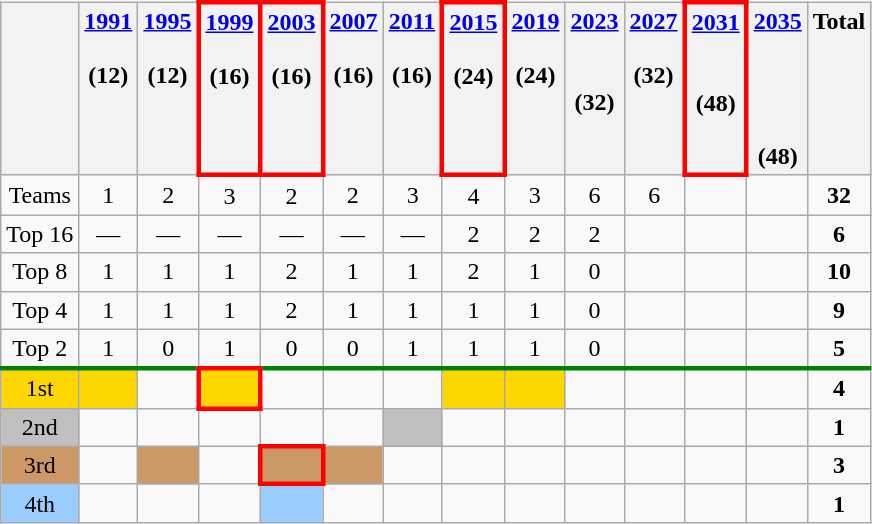<table class="wikitable" style="text-align: center">
<tr valign=top>
<th></th>
<th><a href='#'>1991</a><br> <br> (12)</th>
<th><a href='#'>1995</a><br> <br> (12)</th>
<th style="border:3px solid red"><a href='#'>1999</a><br> <br> (16)</th>
<th style="border:3px solid red"><a href='#'>2003</a><br> <br> (16)</th>
<th><a href='#'>2007</a><br> <br> (16)</th>
<th><a href='#'>2011</a><br> <br> (16)</th>
<th style="border:3px solid red"><a href='#'>2015</a><br> <br> (24)</th>
<th><a href='#'>2019</a><br> <br> (24)</th>
<th><a href='#'>2023</a><br> <br> <br> (32)</th>
<th><a href='#'>2027</a><br> <br> (32)</th>
<th style="border:3px solid red"><a href='#'>2031</a><br> <br><br> (48)</th>
<th><a href='#'>2035</a><br> <br><br><br><br> (48)</th>
<th>Total</th>
</tr>
<tr>
<td>Teams</td>
<td>1</td>
<td>2</td>
<td>3</td>
<td>2</td>
<td>2</td>
<td>3</td>
<td>4</td>
<td>3</td>
<td>6</td>
<td>6</td>
<td></td>
<td></td>
<td><strong>32</strong></td>
</tr>
<tr>
<td>Top 16</td>
<td>—</td>
<td>—</td>
<td>—</td>
<td>—</td>
<td>—</td>
<td>—</td>
<td>2</td>
<td>2</td>
<td>2</td>
<td></td>
<td></td>
<td></td>
<td><strong>6</strong></td>
</tr>
<tr>
<td>Top 8</td>
<td>1</td>
<td>1</td>
<td>1</td>
<td>2</td>
<td>1</td>
<td>1</td>
<td>2</td>
<td>1</td>
<td>0</td>
<td></td>
<td></td>
<td></td>
<td><strong>10</strong></td>
</tr>
<tr>
<td>Top 4</td>
<td>1</td>
<td>1</td>
<td>1</td>
<td>2</td>
<td>1</td>
<td>1</td>
<td>1</td>
<td>1</td>
<td>0</td>
<td></td>
<td></td>
<td></td>
<td><strong>9</strong></td>
</tr>
<tr>
<td>Top 2</td>
<td>1</td>
<td>0</td>
<td>1</td>
<td>0</td>
<td>0</td>
<td>1</td>
<td>1</td>
<td>1</td>
<td>0</td>
<td></td>
<td></td>
<td></td>
<td><strong>5</strong></td>
</tr>
<tr style="border-top:3px solid green;">
<td bgcolor=gold>1st</td>
<td bgcolor=gold></td>
<td></td>
<td style="border:3px solid red" bgcolor=gold></td>
<td></td>
<td></td>
<td></td>
<td bgcolor=gold></td>
<td bgcolor=gold></td>
<td></td>
<td></td>
<td></td>
<td></td>
<td><strong>4</strong></td>
</tr>
<tr>
<td bgcolor=silver>2nd</td>
<td></td>
<td></td>
<td></td>
<td></td>
<td></td>
<td bgcolor=silver></td>
<td></td>
<td></td>
<td></td>
<td></td>
<td></td>
<td></td>
<td><strong>1</strong></td>
</tr>
<tr>
<td bgcolor=#cc9966>3rd</td>
<td></td>
<td bgcolor=#cc9966></td>
<td></td>
<td style="border:3px solid red" bgcolor=#cc9966></td>
<td bgcolor=#cc9966></td>
<td></td>
<td></td>
<td></td>
<td></td>
<td></td>
<td></td>
<td></td>
<td><strong>3</strong></td>
</tr>
<tr>
<td bgcolor=#9acdff>4th</td>
<td></td>
<td></td>
<td></td>
<td bgcolor=#9acdff></td>
<td></td>
<td></td>
<td></td>
<td></td>
<td></td>
<td></td>
<td></td>
<td></td>
<td><strong>1</strong></td>
</tr>
</table>
